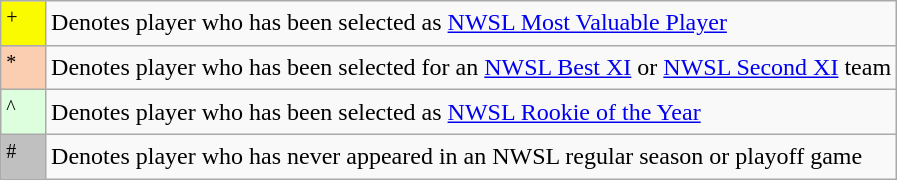<table class="wikitable">
<tr>
<td bgcolor="#FBFb00" width="5%"><sup>+</sup></td>
<td>Denotes player who has been selected as <a href='#'>NWSL Most Valuable Player</a></td>
</tr>
<tr>
<td bgcolor="#FBCEB1" width="5%"><sup>*</sup></td>
<td>Denotes player who has been selected for an <a href='#'>NWSL Best XI</a> or <a href='#'>NWSL Second XI</a> team</td>
</tr>
<tr>
<td bgcolor="#DDFFDD" width="5%"><sup>^</sup></td>
<td>Denotes player who has been selected as <a href='#'>NWSL Rookie of the Year</a></td>
</tr>
<tr>
<td bgcolor="#C0C0C0" width="5%"><sup>#</sup></td>
<td>Denotes player who has never appeared in an NWSL regular season or playoff game</td>
</tr>
</table>
